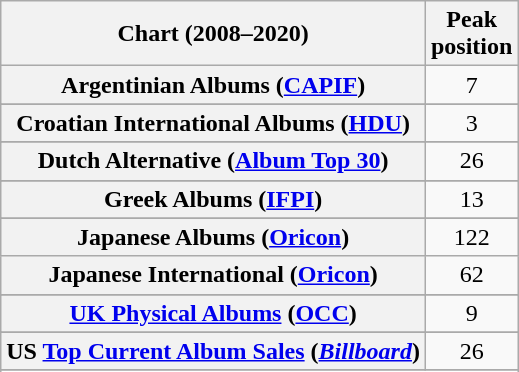<table class="wikitable sortable plainrowheaders" style="text-align:center">
<tr>
<th>Chart (2008–2020)</th>
<th>Peak<br>position</th>
</tr>
<tr>
<th scope="row">Argentinian Albums (<a href='#'>CAPIF</a>)</th>
<td>7</td>
</tr>
<tr>
</tr>
<tr>
</tr>
<tr>
</tr>
<tr>
</tr>
<tr>
</tr>
<tr>
<th scope="row">Croatian International Albums (<a href='#'>HDU</a>)</th>
<td>3</td>
</tr>
<tr>
</tr>
<tr>
</tr>
<tr>
</tr>
<tr>
<th scope="row">Dutch Alternative (<a href='#'>Album Top 30</a>)</th>
<td>26</td>
</tr>
<tr>
</tr>
<tr>
</tr>
<tr>
<th scope="row">Greek Albums (<a href='#'>IFPI</a>)</th>
<td>13</td>
</tr>
<tr>
</tr>
<tr>
</tr>
<tr>
</tr>
<tr>
<th scope="row">Japanese Albums (<a href='#'>Oricon</a>)</th>
<td>122</td>
</tr>
<tr>
<th scope="row">Japanese International (<a href='#'>Oricon</a>)</th>
<td>62</td>
</tr>
<tr>
</tr>
<tr>
</tr>
<tr>
</tr>
<tr>
</tr>
<tr>
</tr>
<tr>
</tr>
<tr>
</tr>
<tr>
</tr>
<tr>
</tr>
<tr>
</tr>
<tr>
<th scope="row"><a href='#'>UK Physical Albums</a> (<a href='#'>OCC</a>)</th>
<td>9</td>
</tr>
<tr>
</tr>
<tr>
</tr>
<tr>
<th scope="row">US <a href='#'>Top Current Album Sales</a> (<a href='#'><em>Billboard</em></a>)</th>
<td>26</td>
</tr>
<tr>
</tr>
<tr>
</tr>
</table>
